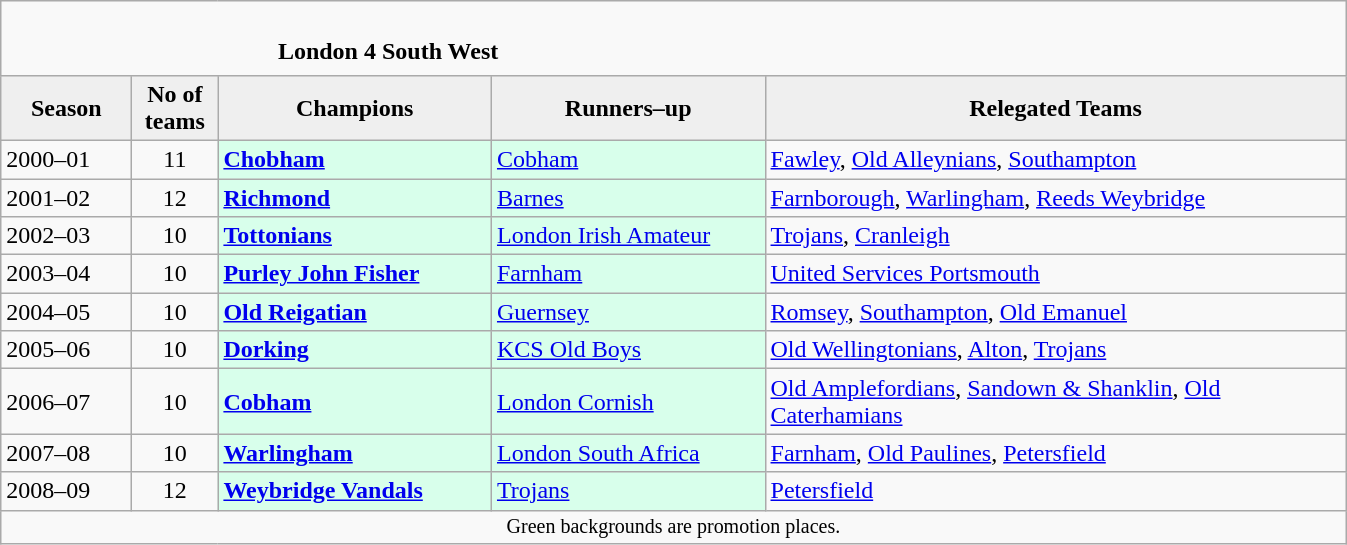<table class="wikitable" style="text-align: left;">
<tr>
<td colspan="11" cellpadding="0" cellspacing="0"><br><table border="0" style="width:100%;" cellpadding="0" cellspacing="0">
<tr>
<td style="width:20%; border:0;"></td>
<td style="border:0;"><strong>London 4 South West</strong></td>
<td style="width:20%; border:0;"></td>
</tr>
</table>
</td>
</tr>
<tr>
<th style="background:#efefef; width:80px;">Season</th>
<th style="background:#efefef; width:50px;">No of teams</th>
<th style="background:#efefef; width:175px;">Champions</th>
<th style="background:#efefef; width:175px;">Runners–up</th>
<th style="background:#efefef; width:380px;">Relegated Teams</th>
</tr>
<tr align=left>
<td>2000–01</td>
<td style="text-align: center;">11</td>
<td style="background:#d8ffeb;"><strong><a href='#'>Chobham</a></strong></td>
<td style="background:#d8ffeb;"><a href='#'>Cobham</a></td>
<td><a href='#'>Fawley</a>, <a href='#'>Old Alleynians</a>, <a href='#'>Southampton</a></td>
</tr>
<tr>
<td>2001–02</td>
<td style="text-align: center;">12</td>
<td style="background:#d8ffeb;"><strong><a href='#'>Richmond</a></strong></td>
<td style="background:#d8ffeb;"><a href='#'>Barnes</a></td>
<td><a href='#'>Farnborough</a>, <a href='#'>Warlingham</a>, <a href='#'>Reeds Weybridge</a></td>
</tr>
<tr>
<td>2002–03</td>
<td style="text-align: center;">10</td>
<td style="background:#d8ffeb;"><strong><a href='#'>Tottonians</a></strong></td>
<td style="background:#d8ffeb;"><a href='#'>London Irish Amateur</a></td>
<td><a href='#'>Trojans</a>, <a href='#'>Cranleigh</a></td>
</tr>
<tr>
<td>2003–04</td>
<td style="text-align: center;">10</td>
<td style="background:#d8ffeb;"><strong><a href='#'>Purley John Fisher</a></strong></td>
<td style="background:#d8ffeb;"><a href='#'>Farnham</a></td>
<td><a href='#'>United Services Portsmouth</a></td>
</tr>
<tr>
<td>2004–05</td>
<td style="text-align: center;">10</td>
<td style="background:#d8ffeb;"><strong><a href='#'>Old Reigatian</a></strong></td>
<td style="background:#d8ffeb;"><a href='#'>Guernsey</a></td>
<td><a href='#'>Romsey</a>, <a href='#'>Southampton</a>, <a href='#'>Old Emanuel</a></td>
</tr>
<tr>
<td>2005–06</td>
<td style="text-align: center;">10</td>
<td style="background:#d8ffeb;"><strong><a href='#'>Dorking</a></strong></td>
<td style="background:#d8ffeb;"><a href='#'>KCS Old Boys</a></td>
<td><a href='#'>Old Wellingtonians</a>, <a href='#'>Alton</a>, <a href='#'>Trojans</a></td>
</tr>
<tr>
<td>2006–07</td>
<td style="text-align: center;">10</td>
<td style="background:#d8ffeb;"><strong><a href='#'>Cobham</a></strong></td>
<td style="background:#d8ffeb;"><a href='#'>London Cornish</a></td>
<td><a href='#'>Old Amplefordians</a>, <a href='#'>Sandown & Shanklin</a>, <a href='#'>Old Caterhamians</a></td>
</tr>
<tr>
<td>2007–08</td>
<td style="text-align: center;">10</td>
<td style="background:#d8ffeb;"><strong><a href='#'>Warlingham</a></strong></td>
<td style="background:#d8ffeb;"><a href='#'>London South Africa</a></td>
<td><a href='#'>Farnham</a>, <a href='#'>Old Paulines</a>, <a href='#'>Petersfield</a></td>
</tr>
<tr>
<td>2008–09</td>
<td style="text-align: center;">12</td>
<td style="background:#d8ffeb;"><strong><a href='#'>Weybridge Vandals</a></strong></td>
<td style="background:#d8ffeb;"><a href='#'>Trojans</a></td>
<td><a href='#'>Petersfield</a></td>
</tr>
<tr>
<td colspan="15"  style="border:0; font-size:smaller; text-align:center;">Green backgrounds are promotion places.</td>
</tr>
</table>
